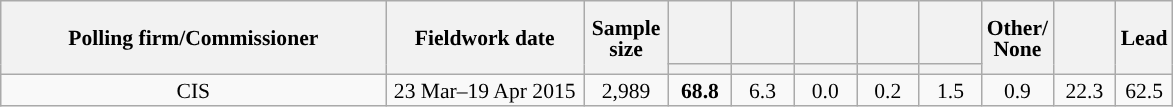<table class="wikitable collapsible collapsed" style="text-align:center; font-size:90%; line-height:14px;">
<tr style="height:42px;">
<th style="width:250px;" rowspan="2">Polling firm/Commissioner</th>
<th style="width:125px;" rowspan="2">Fieldwork date</th>
<th style="width:50px;" rowspan="2">Sample size</th>
<th style="width:35px;"></th>
<th style="width:35px;"></th>
<th style="width:35px;"></th>
<th style="width:35px;"></th>
<th style="width:35px;"></th>
<th style="width:35px;" rowspan="2">Other/<br>None</th>
<th style="width:35px;" rowspan="2"></th>
<th style="width:30px;" rowspan="2">Lead</th>
</tr>
<tr>
<th style="color:inherit;background:"></th>
<th style="color:inherit;background:"></th>
<th style="color:inherit;background:"></th>
<th style="color:inherit;background:"></th>
<th style="color:inherit;background:"></th>
</tr>
<tr>
<td>CIS</td>
<td>23 Mar–19 Apr 2015</td>
<td>2,989</td>
<td><strong>68.8</strong></td>
<td>6.3</td>
<td>0.0</td>
<td>0.2</td>
<td>1.5</td>
<td>0.9</td>
<td>22.3</td>
<td style="background:">62.5</td>
</tr>
</table>
